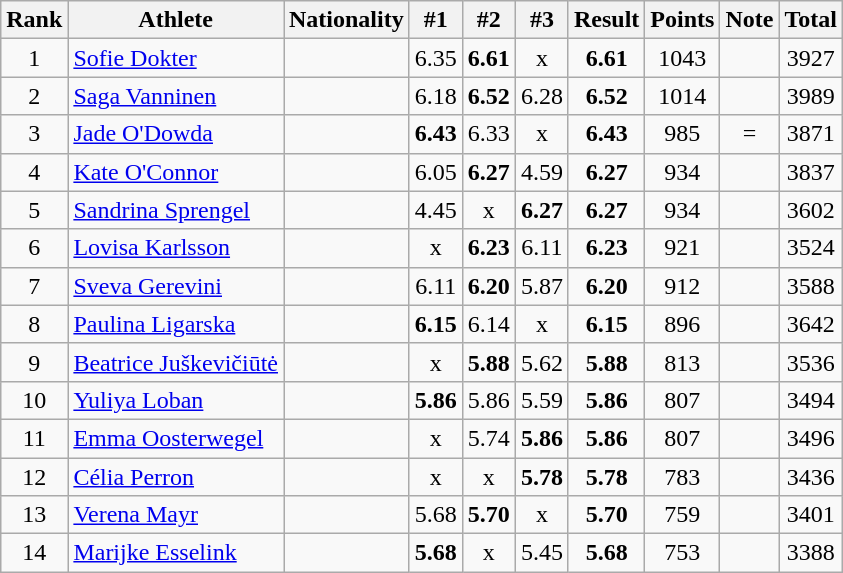<table class="wikitable sortable" style="text-align:center">
<tr>
<th>Rank</th>
<th>Athlete</th>
<th>Nationality</th>
<th>#1</th>
<th>#2</th>
<th>#3</th>
<th>Result</th>
<th>Points</th>
<th>Note</th>
<th>Total</th>
</tr>
<tr>
<td>1</td>
<td align=left><a href='#'>Sofie Dokter</a></td>
<td align="left"></td>
<td>6.35</td>
<td><strong>6.61</strong></td>
<td>x</td>
<td><strong>6.61</strong></td>
<td>1043</td>
<td></td>
<td>3927</td>
</tr>
<tr>
<td>2</td>
<td align=left><a href='#'>Saga Vanninen</a></td>
<td align="left"></td>
<td>6.18</td>
<td><strong>6.52</strong></td>
<td>6.28</td>
<td><strong>6.52</strong></td>
<td>1014</td>
<td></td>
<td>3989</td>
</tr>
<tr>
<td>3</td>
<td align=left><a href='#'>Jade O'Dowda</a></td>
<td align="left"></td>
<td><strong>6.43</strong></td>
<td>6.33</td>
<td>x</td>
<td><strong>6.43</strong></td>
<td>985</td>
<td>=</td>
<td>3871</td>
</tr>
<tr>
<td>4</td>
<td align=left><a href='#'>Kate O'Connor</a></td>
<td align="left"></td>
<td>6.05</td>
<td><strong>6.27</strong></td>
<td>4.59</td>
<td><strong>6.27</strong></td>
<td>934</td>
<td></td>
<td>3837</td>
</tr>
<tr>
<td>5</td>
<td align=left><a href='#'>Sandrina Sprengel</a></td>
<td align="left"></td>
<td>4.45</td>
<td>x</td>
<td><strong>6.27</strong></td>
<td><strong>6.27</strong></td>
<td>934</td>
<td></td>
<td>3602</td>
</tr>
<tr>
<td>6</td>
<td align="left"><a href='#'>Lovisa Karlsson</a></td>
<td align="left"></td>
<td>x</td>
<td><strong>6.23</strong></td>
<td>6.11</td>
<td><strong>6.23</strong></td>
<td>921</td>
<td></td>
<td>3524</td>
</tr>
<tr>
<td>7</td>
<td align=left><a href='#'>Sveva Gerevini</a></td>
<td align="left"></td>
<td>6.11</td>
<td><strong>6.20</strong></td>
<td>5.87</td>
<td><strong>6.20</strong></td>
<td>912</td>
<td></td>
<td>3588</td>
</tr>
<tr>
<td>8</td>
<td align=left><a href='#'>Paulina Ligarska</a></td>
<td align="left"></td>
<td><strong>6.15</strong></td>
<td>6.14</td>
<td>x</td>
<td><strong>6.15</strong></td>
<td>896</td>
<td></td>
<td>3642</td>
</tr>
<tr>
<td>9</td>
<td align=left><a href='#'>Beatrice Juškevičiūtė</a></td>
<td align="left"></td>
<td>x</td>
<td><strong>5.88</strong></td>
<td>5.62</td>
<td><strong>5.88</strong></td>
<td>813</td>
<td></td>
<td>3536</td>
</tr>
<tr>
<td>10</td>
<td align=left><a href='#'>Yuliya Loban</a></td>
<td align="left"></td>
<td><strong>5.86</strong></td>
<td>5.86</td>
<td>5.59</td>
<td><strong>5.86</strong></td>
<td>807</td>
<td></td>
<td>3494</td>
</tr>
<tr>
<td>11</td>
<td align=left><a href='#'>Emma Oosterwegel</a></td>
<td align="left"></td>
<td>x</td>
<td>5.74</td>
<td><strong>5.86</strong></td>
<td><strong>5.86</strong></td>
<td>807</td>
<td></td>
<td>3496</td>
</tr>
<tr>
<td>12</td>
<td align="left"><a href='#'>Célia Perron</a></td>
<td align="left"></td>
<td>x</td>
<td>x</td>
<td><strong>5.78</strong></td>
<td><strong>5.78</strong></td>
<td>783</td>
<td></td>
<td>3436</td>
</tr>
<tr>
<td>13</td>
<td align=left><a href='#'>Verena Mayr</a></td>
<td align="left"></td>
<td>5.68</td>
<td><strong>5.70</strong></td>
<td>x</td>
<td><strong>5.70</strong></td>
<td>759</td>
<td></td>
<td>3401</td>
</tr>
<tr>
<td>14</td>
<td align=left><a href='#'>Marijke Esselink</a></td>
<td align="left"></td>
<td><strong>5.68</strong></td>
<td>x</td>
<td>5.45</td>
<td><strong>5.68</strong></td>
<td>753</td>
<td></td>
<td>3388</td>
</tr>
</table>
